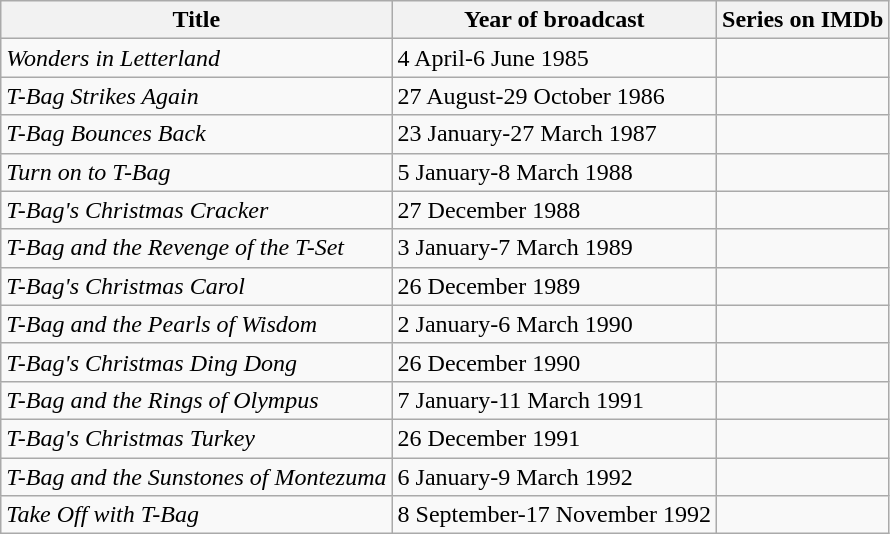<table class="wikitable">
<tr>
<th>Title</th>
<th>Year of broadcast</th>
<th>Series on IMDb</th>
</tr>
<tr>
<td><em>Wonders in Letterland</em></td>
<td>4 April-6 June 1985</td>
<td></td>
</tr>
<tr>
<td><em>T-Bag Strikes Again</em></td>
<td>27 August-29 October 1986</td>
<td></td>
</tr>
<tr>
<td><em>T-Bag Bounces Back</em></td>
<td>23 January-27 March 1987</td>
<td></td>
</tr>
<tr>
<td><em>Turn on to T-Bag</em></td>
<td>5 January-8 March 1988</td>
<td></td>
</tr>
<tr>
<td><em>T-Bag's Christmas Cracker</em></td>
<td>27 December 1988</td>
<td></td>
</tr>
<tr>
<td><em>T-Bag and the Revenge of the T-Set</em></td>
<td>3 January-7 March 1989</td>
<td></td>
</tr>
<tr>
<td><em>T-Bag's Christmas Carol</em></td>
<td>26 December 1989</td>
<td></td>
</tr>
<tr>
<td><em>T-Bag and the Pearls of Wisdom</em></td>
<td>2 January-6 March 1990</td>
<td></td>
</tr>
<tr>
<td><em>T-Bag's Christmas Ding Dong</em></td>
<td>26 December 1990</td>
<td></td>
</tr>
<tr>
<td><em>T-Bag and the Rings of Olympus</em></td>
<td>7 January-11 March 1991</td>
<td></td>
</tr>
<tr>
<td><em>T-Bag's Christmas Turkey</em></td>
<td>26 December 1991</td>
<td></td>
</tr>
<tr>
<td><em>T-Bag and the Sunstones of Montezuma</em></td>
<td>6 January-9 March 1992</td>
<td></td>
</tr>
<tr>
<td><em>Take Off with T-Bag</em></td>
<td>8 September-17 November 1992</td>
<td></td>
</tr>
</table>
